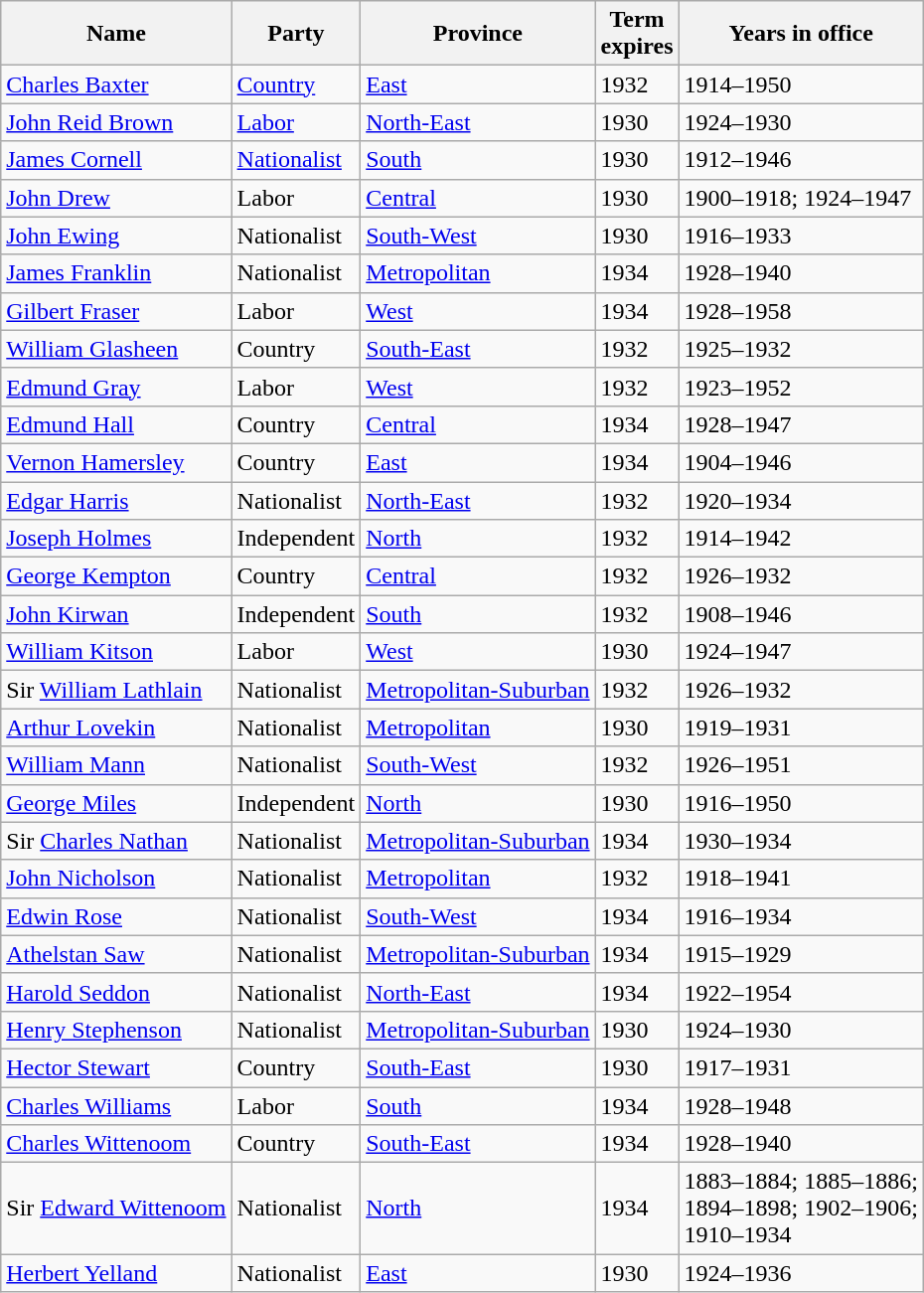<table class="wikitable sortable">
<tr>
<th><strong>Name</strong></th>
<th><strong>Party</strong></th>
<th><strong>Province</strong></th>
<th><strong>Term<br>expires</strong></th>
<th><strong>Years in office</strong></th>
</tr>
<tr>
<td><a href='#'>Charles Baxter</a></td>
<td><a href='#'>Country</a></td>
<td><a href='#'>East</a></td>
<td>1932</td>
<td>1914–1950</td>
</tr>
<tr>
<td><a href='#'>John Reid Brown</a></td>
<td><a href='#'>Labor</a></td>
<td><a href='#'>North-East</a></td>
<td>1930</td>
<td>1924–1930</td>
</tr>
<tr>
<td><a href='#'>James Cornell</a></td>
<td><a href='#'>Nationalist</a></td>
<td><a href='#'>South</a></td>
<td>1930</td>
<td>1912–1946</td>
</tr>
<tr>
<td><a href='#'>John Drew</a></td>
<td>Labor</td>
<td><a href='#'>Central</a></td>
<td>1930</td>
<td>1900–1918; 1924–1947</td>
</tr>
<tr>
<td><a href='#'>John Ewing</a></td>
<td>Nationalist</td>
<td><a href='#'>South-West</a></td>
<td>1930</td>
<td>1916–1933</td>
</tr>
<tr>
<td><a href='#'>James Franklin</a></td>
<td>Nationalist</td>
<td><a href='#'>Metropolitan</a></td>
<td>1934</td>
<td>1928–1940</td>
</tr>
<tr>
<td><a href='#'>Gilbert Fraser</a></td>
<td>Labor</td>
<td><a href='#'>West</a></td>
<td>1934</td>
<td>1928–1958</td>
</tr>
<tr>
<td><a href='#'>William Glasheen</a></td>
<td>Country</td>
<td><a href='#'>South-East</a></td>
<td>1932</td>
<td>1925–1932</td>
</tr>
<tr>
<td><a href='#'>Edmund Gray</a></td>
<td>Labor</td>
<td><a href='#'>West</a></td>
<td>1932</td>
<td>1923–1952</td>
</tr>
<tr>
<td><a href='#'>Edmund Hall</a></td>
<td>Country</td>
<td><a href='#'>Central</a></td>
<td>1934</td>
<td>1928–1947</td>
</tr>
<tr>
<td><a href='#'>Vernon Hamersley</a></td>
<td>Country</td>
<td><a href='#'>East</a></td>
<td>1934</td>
<td>1904–1946</td>
</tr>
<tr>
<td><a href='#'>Edgar Harris</a></td>
<td>Nationalist</td>
<td><a href='#'>North-East</a></td>
<td>1932</td>
<td>1920–1934</td>
</tr>
<tr>
<td><a href='#'>Joseph Holmes</a></td>
<td>Independent</td>
<td><a href='#'>North</a></td>
<td>1932</td>
<td>1914–1942</td>
</tr>
<tr>
<td><a href='#'>George Kempton</a></td>
<td>Country</td>
<td><a href='#'>Central</a></td>
<td>1932</td>
<td>1926–1932</td>
</tr>
<tr>
<td><a href='#'>John Kirwan</a></td>
<td>Independent</td>
<td><a href='#'>South</a></td>
<td>1932</td>
<td>1908–1946</td>
</tr>
<tr>
<td><a href='#'>William Kitson</a></td>
<td>Labor</td>
<td><a href='#'>West</a></td>
<td>1930</td>
<td>1924–1947</td>
</tr>
<tr>
<td>Sir <a href='#'>William Lathlain</a></td>
<td>Nationalist</td>
<td><a href='#'>Metropolitan-Suburban</a></td>
<td>1932</td>
<td>1926–1932</td>
</tr>
<tr>
<td><a href='#'>Arthur Lovekin</a></td>
<td>Nationalist</td>
<td><a href='#'>Metropolitan</a></td>
<td>1930</td>
<td>1919–1931</td>
</tr>
<tr>
<td><a href='#'>William Mann</a></td>
<td>Nationalist</td>
<td><a href='#'>South-West</a></td>
<td>1932</td>
<td>1926–1951</td>
</tr>
<tr>
<td><a href='#'>George Miles</a></td>
<td>Independent</td>
<td><a href='#'>North</a></td>
<td>1930</td>
<td>1916–1950</td>
</tr>
<tr>
<td>Sir <a href='#'>Charles Nathan</a></td>
<td>Nationalist</td>
<td><a href='#'>Metropolitan-Suburban</a></td>
<td>1934</td>
<td>1930–1934</td>
</tr>
<tr>
<td><a href='#'>John Nicholson</a></td>
<td>Nationalist</td>
<td><a href='#'>Metropolitan</a></td>
<td>1932</td>
<td>1918–1941</td>
</tr>
<tr>
<td><a href='#'>Edwin Rose</a></td>
<td>Nationalist</td>
<td><a href='#'>South-West</a></td>
<td>1934</td>
<td>1916–1934</td>
</tr>
<tr>
<td><a href='#'>Athelstan Saw</a></td>
<td>Nationalist</td>
<td><a href='#'>Metropolitan-Suburban</a></td>
<td>1934</td>
<td>1915–1929</td>
</tr>
<tr>
<td><a href='#'>Harold Seddon</a></td>
<td>Nationalist</td>
<td><a href='#'>North-East</a></td>
<td>1934</td>
<td>1922–1954</td>
</tr>
<tr>
<td><a href='#'>Henry Stephenson</a></td>
<td>Nationalist</td>
<td><a href='#'>Metropolitan-Suburban</a></td>
<td>1930</td>
<td>1924–1930</td>
</tr>
<tr>
<td><a href='#'>Hector Stewart</a></td>
<td>Country</td>
<td><a href='#'>South-East</a></td>
<td>1930</td>
<td>1917–1931</td>
</tr>
<tr>
<td><a href='#'>Charles Williams</a></td>
<td>Labor</td>
<td><a href='#'>South</a></td>
<td>1934</td>
<td>1928–1948</td>
</tr>
<tr>
<td><a href='#'>Charles Wittenoom</a></td>
<td>Country</td>
<td><a href='#'>South-East</a></td>
<td>1934</td>
<td>1928–1940</td>
</tr>
<tr>
<td>Sir <a href='#'>Edward Wittenoom</a></td>
<td>Nationalist</td>
<td><a href='#'>North</a></td>
<td>1934</td>
<td>1883–1884; 1885–1886;<br>1894–1898; 1902–1906;<br>1910–1934</td>
</tr>
<tr>
<td><a href='#'>Herbert Yelland</a></td>
<td>Nationalist</td>
<td><a href='#'>East</a></td>
<td>1930</td>
<td>1924–1936</td>
</tr>
</table>
